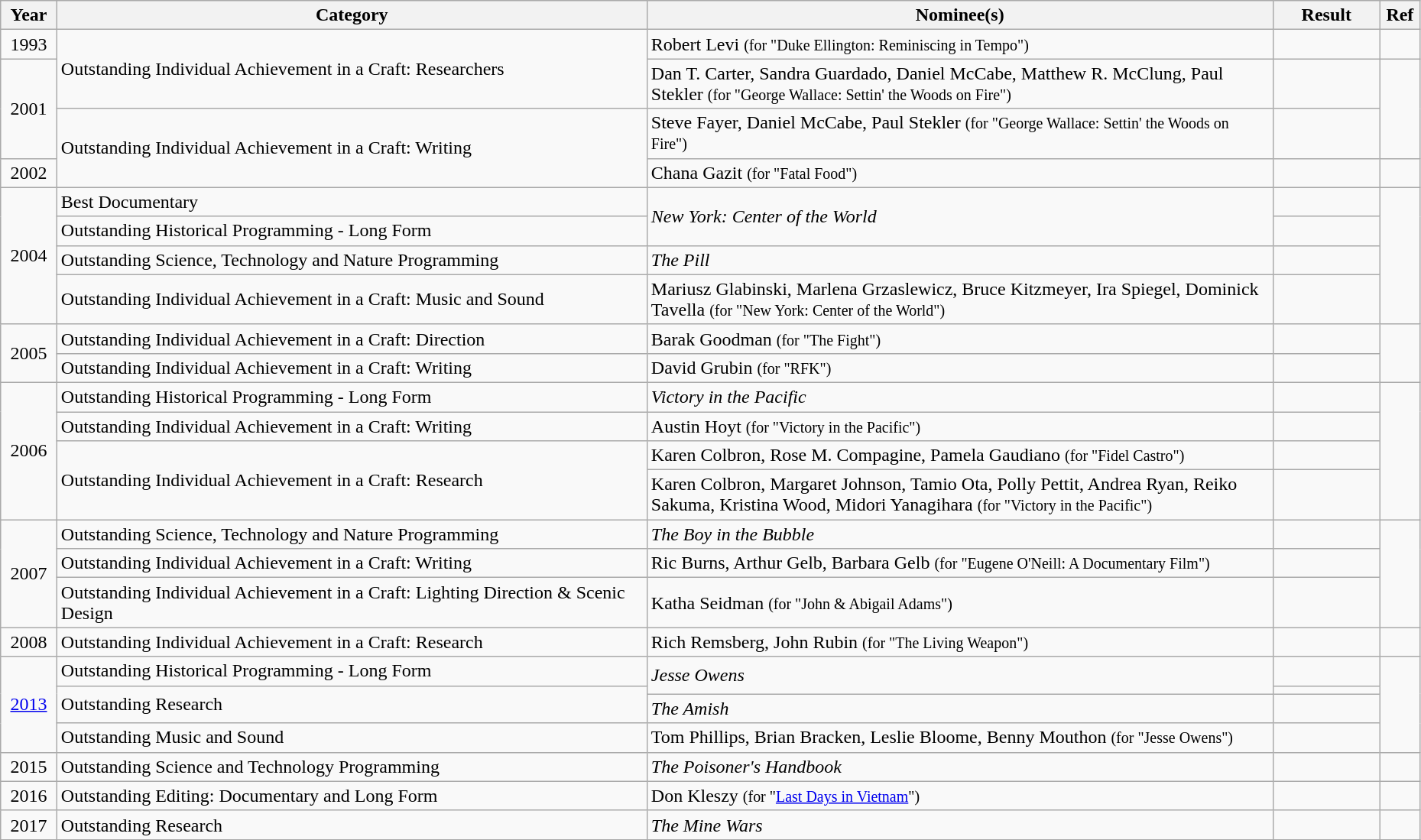<table class="wikitable sortable" style="width:98%">
<tr>
<th scope="col" style="width:3%;">Year</th>
<th scope="col" style="width:33%;">Category</th>
<th scope="col" style="width:35%;">Nominee(s)</th>
<th scope="col" style="width:6%;">Result</th>
<th scope="col" class="unsortable" style="width:1%;">Ref</th>
</tr>
<tr>
<td align="center">1993</td>
<td rowspan="2">Outstanding Individual Achievement in a Craft: Researchers</td>
<td>Robert Levi <small>(for "Duke Ellington: Reminiscing in Tempo")</small></td>
<td></td>
<td rowspan="1" align="center"></td>
</tr>
<tr>
<td align="center" rowspan="2">2001</td>
<td>Dan T. Carter, Sandra Guardado, Daniel McCabe, Matthew R. McClung, Paul Stekler <small>(for "George Wallace: Settin' the Woods on Fire")</small></td>
<td></td>
<td rowspan="2" align="center"></td>
</tr>
<tr>
<td rowspan="2">Outstanding Individual Achievement in a Craft: Writing</td>
<td>Steve Fayer, Daniel McCabe, Paul Stekler <small>(for "George Wallace: Settin' the Woods on Fire")</small></td>
<td></td>
</tr>
<tr>
<td align="center" rowspan="1">2002</td>
<td>Chana Gazit <small>(for "Fatal Food")</small></td>
<td></td>
<td rowspan="1" align="center"></td>
</tr>
<tr>
<td align="center" rowspan="4">2004</td>
<td>Best Documentary</td>
<td rowspan="2"><em>New York: Center of the World</em></td>
<td></td>
<td rowspan="4" align="center"></td>
</tr>
<tr>
<td>Outstanding Historical Programming - Long Form</td>
<td></td>
</tr>
<tr>
<td>Outstanding Science, Technology and Nature Programming</td>
<td><em>The Pill</em></td>
<td></td>
</tr>
<tr>
<td>Outstanding Individual Achievement in a Craft: Music and Sound</td>
<td>Mariusz Glabinski, Marlena Grzaslewicz, Bruce Kitzmeyer, Ira Spiegel, Dominick Tavella <small>(for "New York: Center of the World")</small></td>
<td></td>
</tr>
<tr>
<td align="center" rowspan="2">2005</td>
<td>Outstanding Individual Achievement in a Craft: Direction</td>
<td>Barak Goodman <small>(for "The Fight")</small></td>
<td></td>
<td rowspan="2" align="center"></td>
</tr>
<tr>
<td>Outstanding Individual Achievement in a Craft: Writing</td>
<td>David Grubin <small>(for "RFK")</small></td>
<td></td>
</tr>
<tr>
<td align="center" rowspan="4">2006</td>
<td>Outstanding Historical Programming - Long Form</td>
<td><em>Victory in the Pacific</em></td>
<td></td>
<td rowspan="4" align="center"></td>
</tr>
<tr>
<td>Outstanding Individual Achievement in a Craft: Writing</td>
<td>Austin Hoyt <small>(for "Victory in the Pacific")</small></td>
<td></td>
</tr>
<tr>
<td rowspan="2">Outstanding Individual Achievement in a Craft: Research</td>
<td>Karen Colbron, Rose M. Compagine, Pamela Gaudiano <small>(for "Fidel Castro")</small></td>
<td></td>
</tr>
<tr>
<td>Karen Colbron, Margaret Johnson, Tamio Ota, Polly Pettit, Andrea Ryan, Reiko Sakuma, Kristina Wood, Midori Yanagihara <small>(for "Victory in the Pacific")</small></td>
<td></td>
</tr>
<tr>
<td align="center" rowspan="3">2007</td>
<td>Outstanding Science, Technology and Nature Programming</td>
<td><em>The Boy in the Bubble</em></td>
<td></td>
<td rowspan="3" align="center"></td>
</tr>
<tr>
<td>Outstanding Individual Achievement in a Craft: Writing</td>
<td>Ric Burns, Arthur Gelb, Barbara Gelb <small>(for "Eugene O'Neill: A Documentary Film")</small></td>
<td></td>
</tr>
<tr>
<td>Outstanding Individual Achievement in a Craft: Lighting Direction & Scenic Design</td>
<td>Katha Seidman <small>(for "John & Abigail Adams")</small></td>
<td></td>
</tr>
<tr>
<td align="center" rowspan="1">2008</td>
<td>Outstanding Individual Achievement in a Craft: Research</td>
<td>Rich Remsberg, John Rubin <small>(for "The Living Weapon")</small></td>
<td></td>
<td rowspan="1" align="center"></td>
</tr>
<tr>
<td align="center" rowspan="4"><a href='#'>2013</a></td>
<td>Outstanding Historical Programming - Long Form</td>
<td rowspan="2"><em>Jesse Owens</em></td>
<td></td>
<td rowspan="4" align="center"></td>
</tr>
<tr>
<td rowspan="2">Outstanding Research</td>
<td></td>
</tr>
<tr>
<td><em>The Amish</em></td>
<td></td>
</tr>
<tr>
<td>Outstanding Music and Sound</td>
<td>Tom Phillips, Brian Bracken, Leslie Bloome, Benny Mouthon <small>(for "Jesse Owens")</small></td>
<td></td>
</tr>
<tr>
<td align="center" rowspan="1">2015</td>
<td>Outstanding Science and Technology Programming</td>
<td><em>The Poisoner's Handbook</em></td>
<td></td>
<td rowspan="1" align="center"></td>
</tr>
<tr>
<td align="center" rowspan="1">2016</td>
<td>Outstanding Editing: Documentary and Long Form</td>
<td>Don Kleszy <small>(for "<a href='#'>Last Days in Vietnam</a>")</small></td>
<td></td>
<td rowspan="1" align="center"></td>
</tr>
<tr>
<td align="center" rowspan="1">2017</td>
<td>Outstanding Research</td>
<td><em>The Mine Wars</em></td>
<td></td>
<td rowspan="1" align="center"></td>
</tr>
<tr>
</tr>
</table>
